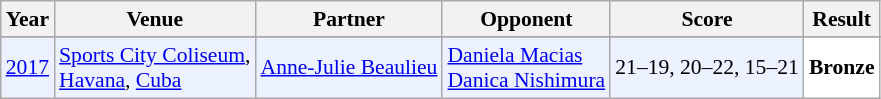<table class="sortable wikitable" style="font-size: 90%;">
<tr>
<th>Year</th>
<th>Venue</th>
<th>Partner</th>
<th>Opponent</th>
<th>Score</th>
<th>Result</th>
</tr>
<tr>
</tr>
<tr style="background:#ECF2FF">
<td align="center"><a href='#'>2017</a></td>
<td align="left"><a href='#'>Sports City Coliseum</a>,<br><a href='#'>Havana</a>, <a href='#'>Cuba</a></td>
<td align="left"> <a href='#'>Anne-Julie Beaulieu</a></td>
<td align="left"> <a href='#'>Daniela Macias</a><br> <a href='#'>Danica Nishimura</a></td>
<td align="left">21–19, 20–22, 15–21</td>
<td style="text-align:left; background:white"> <strong>Bronze</strong></td>
</tr>
</table>
